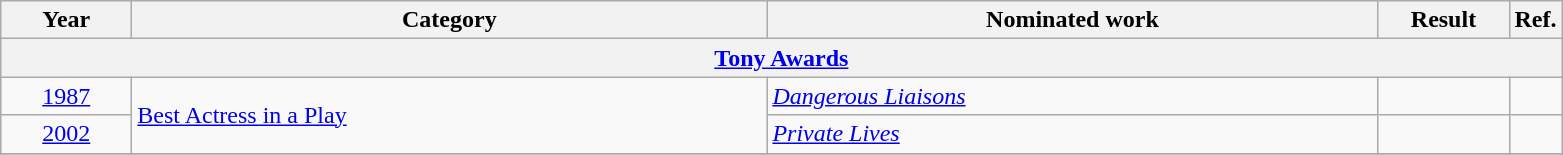<table class=wikitable>
<tr>
<th scope="col" style="width:5em;">Year</th>
<th scope="col" style="width:26em;">Category</th>
<th scope="col" style="width:25em;">Nominated work</th>
<th scope="col" style="width:5em;">Result</th>
<th>Ref.</th>
</tr>
<tr>
<th colspan=5><a href='#'>Tony Awards</a></th>
</tr>
<tr>
<td style="text-align:center;"><a href='#'>1987</a></td>
<td rowspan="2"><a href='#'>Best Actress in a Play</a></td>
<td><a href='#'><em>Dangerous Liaisons</em></a></td>
<td></td>
<td style="text-align:center;"></td>
</tr>
<tr>
<td style="text-align:center;"><a href='#'>2002</a></td>
<td><a href='#'><em>Private Lives</em></a></td>
<td></td>
<td style="text-align:center;"></td>
</tr>
<tr>
</tr>
</table>
